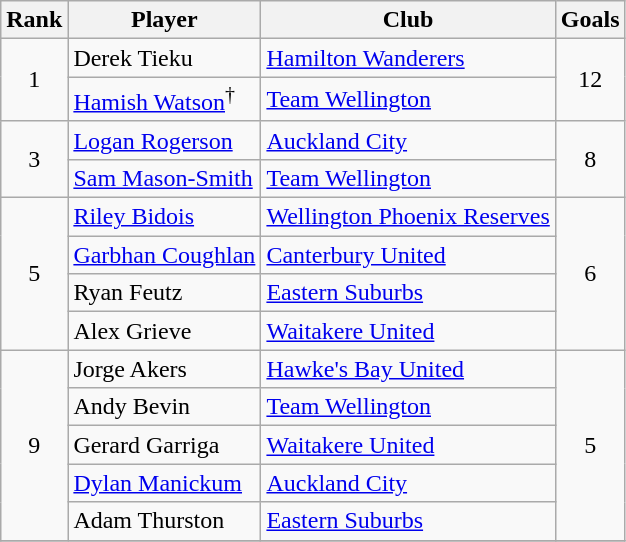<table class="wikitable" style="text-align:center;">
<tr>
<th>Rank</th>
<th>Player</th>
<th>Club</th>
<th>Goals</th>
</tr>
<tr>
<td rowspan=2>1</td>
<td align="left">Derek Tieku</td>
<td align="left"><a href='#'>Hamilton Wanderers</a></td>
<td rowspan=2>12</td>
</tr>
<tr>
<td align="left"><a href='#'>Hamish Watson</a><sup>†</sup></td>
<td align="left"><a href='#'>Team Wellington</a></td>
</tr>
<tr>
<td rowspan=2>3</td>
<td align="left"><a href='#'>Logan Rogerson</a></td>
<td align="left"><a href='#'>Auckland City</a></td>
<td rowspan=2>8</td>
</tr>
<tr>
<td align="left"><a href='#'>Sam Mason-Smith</a></td>
<td align="left"><a href='#'>Team Wellington</a></td>
</tr>
<tr>
<td rowspan=4>5</td>
<td align="left"><a href='#'>Riley Bidois</a></td>
<td align="left"><a href='#'>Wellington Phoenix Reserves</a></td>
<td rowspan=4>6</td>
</tr>
<tr>
<td align="left"><a href='#'>Garbhan Coughlan</a></td>
<td align="left"><a href='#'>Canterbury United</a></td>
</tr>
<tr>
<td align="left">Ryan Feutz</td>
<td align="left"><a href='#'>Eastern Suburbs</a></td>
</tr>
<tr>
<td align="left">Alex Grieve</td>
<td align="left"><a href='#'>Waitakere United</a></td>
</tr>
<tr>
<td rowspan=5>9</td>
<td align="left">Jorge Akers</td>
<td align="left"><a href='#'>Hawke's Bay United</a></td>
<td rowspan=5>5</td>
</tr>
<tr>
<td align="left">Andy Bevin</td>
<td align="left"><a href='#'>Team Wellington</a></td>
</tr>
<tr>
<td align="left">Gerard Garriga</td>
<td align="left"><a href='#'>Waitakere United</a></td>
</tr>
<tr>
<td align="left"><a href='#'>Dylan Manickum</a></td>
<td align="left"><a href='#'>Auckland City</a></td>
</tr>
<tr>
<td align="left">Adam Thurston</td>
<td align="left"><a href='#'>Eastern Suburbs</a></td>
</tr>
<tr>
</tr>
</table>
